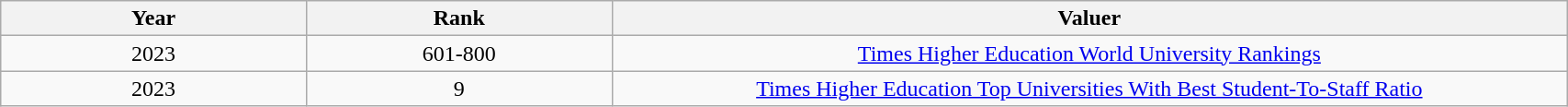<table class="wikitable sortable mw-collapsible" width="90%">
<tr>
<th width="8%">Year</th>
<th width="8%">Rank</th>
<th width="25%">Valuer</th>
</tr>
<tr>
<td align="center">2023</td>
<td align="center">601-800</td>
<td align="center"><a href='#'>Times Higher Education World University Rankings</a></td>
</tr>
<tr>
<td align="center">2023</td>
<td align="center">9</td>
<td align="center"><a href='#'>Times Higher Education Top Universities With Best Student-To-Staff Ratio</a></td>
</tr>
</table>
